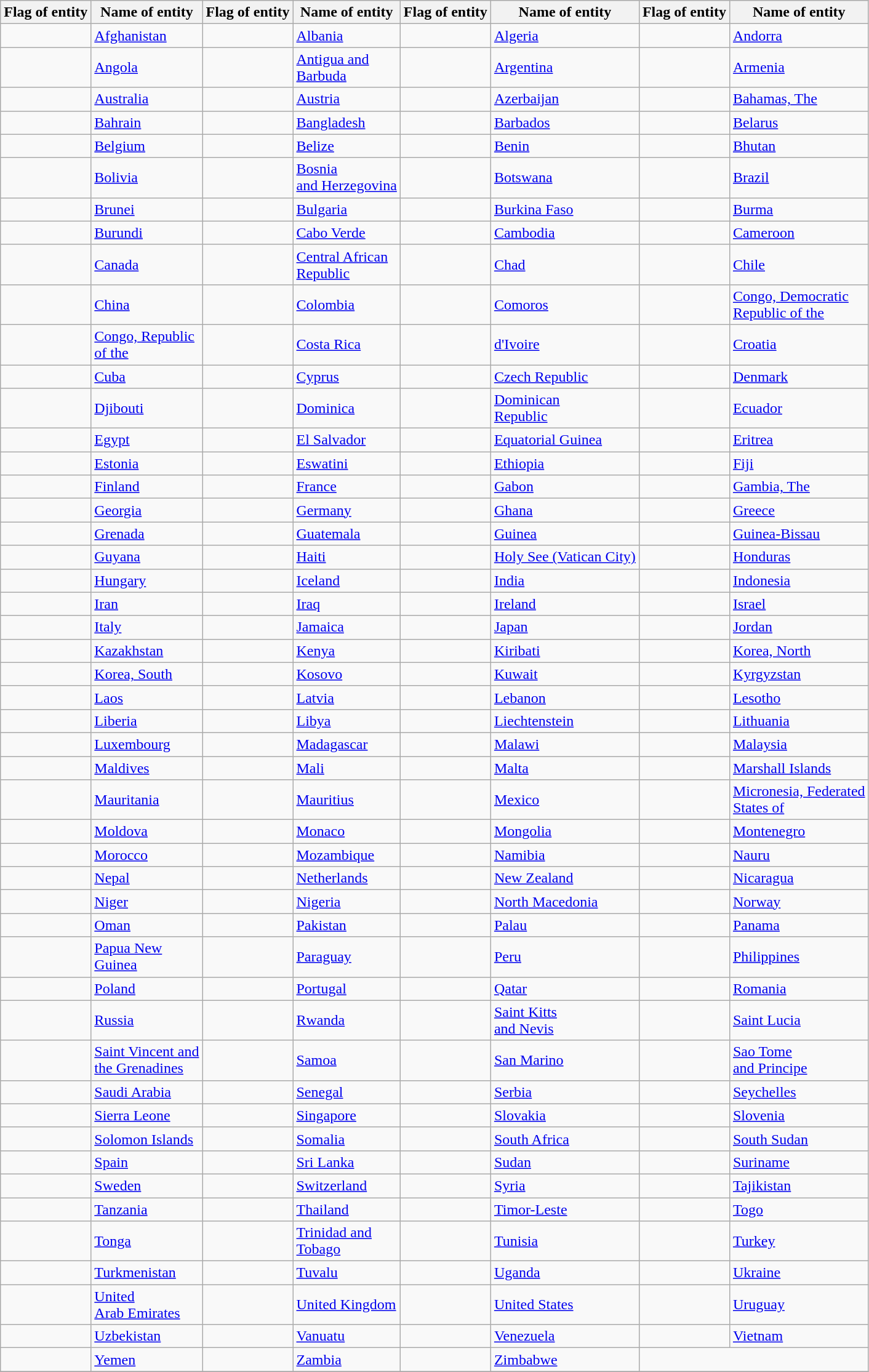<table class="wikitable">
<tr>
<th>Flag of entity</th>
<th>Name of entity</th>
<th>Flag of entity</th>
<th>Name of entity</th>
<th>Flag of entity</th>
<th>Name of entity</th>
<th>Flag of entity</th>
<th>Name of entity</th>
</tr>
<tr>
<td align="center"></td>
<td><a href='#'>Afghanistan</a></td>
<td align="center"></td>
<td><a href='#'>Albania</a></td>
<td align="center"></td>
<td><a href='#'>Algeria</a></td>
<td align="center"></td>
<td><a href='#'>Andorra</a></td>
</tr>
<tr>
<td align="center"></td>
<td><a href='#'>Angola</a></td>
<td align="center"></td>
<td><a href='#'>Antigua and<br>Barbuda</a></td>
<td align="center"></td>
<td><a href='#'>Argentina</a></td>
<td align="center"></td>
<td><a href='#'>Armenia</a></td>
</tr>
<tr>
<td align="center"></td>
<td><a href='#'>Australia</a></td>
<td align="center"></td>
<td><a href='#'>Austria</a></td>
<td align="center"></td>
<td><a href='#'>Azerbaijan</a></td>
<td align="center"></td>
<td><a href='#'>Bahamas, The</a></td>
</tr>
<tr>
<td align="center"></td>
<td><a href='#'>Bahrain</a></td>
<td align="center"></td>
<td><a href='#'>Bangladesh</a></td>
<td align="center"></td>
<td><a href='#'>Barbados</a></td>
<td align="center"></td>
<td><a href='#'>Belarus</a></td>
</tr>
<tr>
<td align="center"></td>
<td><a href='#'>Belgium</a></td>
<td align="center"></td>
<td><a href='#'>Belize</a></td>
<td align="center"></td>
<td><a href='#'>Benin</a></td>
<td align="center"></td>
<td><a href='#'>Bhutan</a></td>
</tr>
<tr>
<td align="center"></td>
<td><a href='#'>Bolivia</a></td>
<td align="center"></td>
<td><a href='#'>Bosnia<br>and Herzegovina</a></td>
<td align="center"></td>
<td><a href='#'>Botswana</a></td>
<td align="center"></td>
<td><a href='#'>Brazil</a></td>
</tr>
<tr>
<td align="center"></td>
<td><a href='#'>Brunei</a></td>
<td align="center"></td>
<td><a href='#'>Bulgaria</a></td>
<td align="center"></td>
<td><a href='#'>Burkina Faso</a></td>
<td align="center"></td>
<td><a href='#'>Burma</a></td>
</tr>
<tr>
<td align="center"></td>
<td><a href='#'>Burundi</a></td>
<td align="center"></td>
<td><a href='#'>Cabo Verde</a></td>
<td align="center"></td>
<td><a href='#'>Cambodia</a></td>
<td align="center"></td>
<td><a href='#'>Cameroon</a></td>
</tr>
<tr>
<td align="center"></td>
<td><a href='#'>Canada</a></td>
<td align="center"></td>
<td><a href='#'>Central African<br>Republic</a></td>
<td align="center"></td>
<td><a href='#'>Chad</a></td>
<td align="center"></td>
<td><a href='#'>Chile</a></td>
</tr>
<tr>
<td align="center"></td>
<td><a href='#'>China</a></td>
<td align="center"></td>
<td><a href='#'>Colombia</a></td>
<td align="center"></td>
<td><a href='#'>Comoros</a></td>
<td align="center"></td>
<td><a href='#'>Congo, Democratic<br>Republic of the</a></td>
</tr>
<tr>
<td align="center"></td>
<td><a href='#'>Congo, Republic<br>of the</a></td>
<td align="center"></td>
<td><a href='#'>Costa Rica</a></td>
<td align="center"></td>
<td><a href='#'> d'Ivoire</a></td>
<td align="center"></td>
<td><a href='#'>Croatia</a></td>
</tr>
<tr>
<td align="center"></td>
<td><a href='#'>Cuba</a></td>
<td align="center"></td>
<td><a href='#'>Cyprus</a></td>
<td align="center"></td>
<td><a href='#'>Czech Republic</a></td>
<td align="center"></td>
<td><a href='#'>Denmark</a></td>
</tr>
<tr>
<td align="center"></td>
<td><a href='#'>Djibouti</a></td>
<td align="center"></td>
<td><a href='#'>Dominica</a></td>
<td align="center"></td>
<td><a href='#'>Dominican<br>Republic</a></td>
<td align="center"></td>
<td><a href='#'>Ecuador</a></td>
</tr>
<tr>
<td align="center"></td>
<td><a href='#'>Egypt</a></td>
<td align="center"></td>
<td><a href='#'>El Salvador</a></td>
<td align="center"></td>
<td><a href='#'>Equatorial Guinea</a></td>
<td align="center"></td>
<td><a href='#'>Eritrea</a></td>
</tr>
<tr>
<td align="center"></td>
<td><a href='#'>Estonia</a></td>
<td align="center"></td>
<td><a href='#'>Eswatini</a></td>
<td align="center"></td>
<td><a href='#'>Ethiopia</a></td>
<td align="center"></td>
<td><a href='#'>Fiji</a></td>
</tr>
<tr>
<td align="center"></td>
<td><a href='#'>Finland</a></td>
<td align="center"></td>
<td><a href='#'>France</a></td>
<td align="center"></td>
<td><a href='#'>Gabon</a></td>
<td align="center"></td>
<td><a href='#'>Gambia, The</a></td>
</tr>
<tr>
<td align="center"></td>
<td><a href='#'>Georgia</a></td>
<td align="center"></td>
<td><a href='#'>Germany</a></td>
<td align="center"></td>
<td><a href='#'>Ghana</a></td>
<td align="center"></td>
<td><a href='#'>Greece</a></td>
</tr>
<tr>
<td align="center"></td>
<td><a href='#'>Grenada</a></td>
<td align="center"></td>
<td><a href='#'>Guatemala</a></td>
<td align="center"></td>
<td><a href='#'>Guinea</a></td>
<td align="center"></td>
<td><a href='#'>Guinea-Bissau</a></td>
</tr>
<tr>
<td align="center"></td>
<td><a href='#'>Guyana</a></td>
<td align="center"></td>
<td><a href='#'>Haiti</a></td>
<td align="center"></td>
<td><a href='#'>Holy See (Vatican City)</a></td>
<td align="center"></td>
<td><a href='#'>Honduras</a></td>
</tr>
<tr>
<td align="center"></td>
<td><a href='#'>Hungary</a></td>
<td align="center"></td>
<td><a href='#'>Iceland</a></td>
<td align="center"></td>
<td><a href='#'>India</a></td>
<td align="center"></td>
<td><a href='#'>Indonesia</a></td>
</tr>
<tr>
<td align="center"></td>
<td><a href='#'>Iran</a></td>
<td align="center"></td>
<td><a href='#'>Iraq</a></td>
<td align="center"></td>
<td><a href='#'>Ireland</a></td>
<td align="center"></td>
<td><a href='#'>Israel</a></td>
</tr>
<tr>
<td align="center"></td>
<td><a href='#'>Italy</a></td>
<td align="center"></td>
<td><a href='#'>Jamaica</a></td>
<td align="center"></td>
<td><a href='#'>Japan</a></td>
<td align="center"></td>
<td><a href='#'>Jordan</a></td>
</tr>
<tr>
<td align="center"></td>
<td><a href='#'>Kazakhstan</a></td>
<td align="center"></td>
<td><a href='#'>Kenya</a></td>
<td align="center"></td>
<td><a href='#'>Kiribati</a></td>
<td align="center"></td>
<td><a href='#'>Korea, North</a></td>
</tr>
<tr>
<td align="center"></td>
<td><a href='#'>Korea, South</a></td>
<td align="center"></td>
<td><a href='#'>Kosovo</a></td>
<td align="center"></td>
<td><a href='#'>Kuwait</a></td>
<td align="center"></td>
<td><a href='#'>Kyrgyzstan</a></td>
</tr>
<tr>
<td align="center"></td>
<td><a href='#'>Laos</a></td>
<td align="center"></td>
<td><a href='#'>Latvia</a></td>
<td align="center"></td>
<td><a href='#'>Lebanon</a></td>
<td align="center"></td>
<td><a href='#'>Lesotho</a></td>
</tr>
<tr>
<td align="center"></td>
<td><a href='#'>Liberia</a></td>
<td align="center"></td>
<td><a href='#'>Libya</a></td>
<td align="center"></td>
<td><a href='#'>Liechtenstein</a></td>
<td align="center"></td>
<td><a href='#'>Lithuania</a></td>
</tr>
<tr>
<td align="center"></td>
<td><a href='#'>Luxembourg</a></td>
<td align="center"></td>
<td><a href='#'>Madagascar</a></td>
<td align="center"></td>
<td><a href='#'>Malawi</a></td>
<td align="center"></td>
<td><a href='#'>Malaysia</a></td>
</tr>
<tr>
<td align="center"></td>
<td><a href='#'>Maldives</a></td>
<td align="center"></td>
<td><a href='#'>Mali</a></td>
<td align="center"></td>
<td><a href='#'>Malta</a></td>
<td align="center"></td>
<td><a href='#'>Marshall Islands</a></td>
</tr>
<tr>
<td align="center"></td>
<td><a href='#'>Mauritania</a></td>
<td align="center"></td>
<td><a href='#'>Mauritius</a></td>
<td align="center"></td>
<td><a href='#'>Mexico</a></td>
<td align="center"></td>
<td><a href='#'>Micronesia, Federated<br>States of</a></td>
</tr>
<tr>
<td align="center"></td>
<td><a href='#'>Moldova</a></td>
<td align="center"></td>
<td><a href='#'>Monaco</a></td>
<td align="center"></td>
<td><a href='#'>Mongolia</a></td>
<td align="center"></td>
<td><a href='#'>Montenegro</a></td>
</tr>
<tr>
<td align="center"></td>
<td><a href='#'>Morocco</a></td>
<td align="center"></td>
<td><a href='#'>Mozambique</a></td>
<td align="center"></td>
<td><a href='#'>Namibia</a></td>
<td align="center"></td>
<td><a href='#'>Nauru</a></td>
</tr>
<tr>
<td align="center"></td>
<td><a href='#'>Nepal</a></td>
<td align="center"></td>
<td><a href='#'>Netherlands</a></td>
<td align="center"></td>
<td><a href='#'>New Zealand</a></td>
<td align="center"></td>
<td><a href='#'>Nicaragua</a></td>
</tr>
<tr>
<td align="center"></td>
<td><a href='#'>Niger</a></td>
<td align="center"></td>
<td><a href='#'>Nigeria</a></td>
<td align="center"></td>
<td><a href='#'>North Macedonia</a></td>
<td align="center"></td>
<td><a href='#'>Norway</a></td>
</tr>
<tr>
<td align="center"></td>
<td><a href='#'>Oman</a></td>
<td align="center"></td>
<td><a href='#'>Pakistan</a></td>
<td align="center"></td>
<td><a href='#'>Palau</a></td>
<td align="center"></td>
<td><a href='#'>Panama</a></td>
</tr>
<tr>
<td align="center"></td>
<td><a href='#'>Papua New<br>Guinea</a></td>
<td align="center"></td>
<td><a href='#'>Paraguay</a></td>
<td align="center"></td>
<td><a href='#'>Peru</a></td>
<td align="center"></td>
<td><a href='#'>Philippines</a></td>
</tr>
<tr>
<td align="center"></td>
<td><a href='#'>Poland</a></td>
<td align="center"></td>
<td><a href='#'>Portugal</a></td>
<td align="center"></td>
<td><a href='#'>Qatar</a></td>
<td align="center"></td>
<td><a href='#'>Romania</a></td>
</tr>
<tr>
<td align="center"></td>
<td><a href='#'>Russia</a></td>
<td align="center"></td>
<td><a href='#'>Rwanda</a></td>
<td align="center"></td>
<td><a href='#'>Saint Kitts<br>and Nevis</a></td>
<td align="center"></td>
<td><a href='#'>Saint Lucia</a></td>
</tr>
<tr>
<td align="center"></td>
<td><a href='#'>Saint Vincent and<br>the Grenadines</a></td>
<td align="center"></td>
<td><a href='#'>Samoa</a></td>
<td align="center"></td>
<td><a href='#'>San Marino</a></td>
<td align="center"></td>
<td><a href='#'>Sao Tome <br>and Principe</a></td>
</tr>
<tr>
<td align="center"></td>
<td><a href='#'>Saudi Arabia</a></td>
<td align="center"></td>
<td><a href='#'>Senegal</a></td>
<td align="center"></td>
<td><a href='#'>Serbia</a></td>
<td align="center"></td>
<td><a href='#'>Seychelles</a></td>
</tr>
<tr>
<td align="center"></td>
<td><a href='#'>Sierra Leone</a></td>
<td align="center"></td>
<td><a href='#'>Singapore</a></td>
<td align="center"></td>
<td><a href='#'>Slovakia</a></td>
<td align="center"></td>
<td><a href='#'>Slovenia</a></td>
</tr>
<tr>
<td align="center"></td>
<td><a href='#'>Solomon Islands</a></td>
<td align="center"></td>
<td><a href='#'>Somalia</a></td>
<td align="center"></td>
<td><a href='#'>South Africa</a></td>
<td align="center"></td>
<td><a href='#'>South Sudan</a></td>
</tr>
<tr>
<td align="center"></td>
<td><a href='#'>Spain</a></td>
<td align="center"></td>
<td><a href='#'>Sri Lanka</a></td>
<td align="center"></td>
<td><a href='#'>Sudan</a></td>
<td align="center"></td>
<td><a href='#'>Suriname</a></td>
</tr>
<tr>
<td align="center"></td>
<td><a href='#'>Sweden</a></td>
<td align="center"></td>
<td><a href='#'>Switzerland</a></td>
<td align="center"></td>
<td><a href='#'>Syria</a></td>
<td align="center"></td>
<td><a href='#'>Tajikistan</a></td>
</tr>
<tr>
<td align="center"></td>
<td><a href='#'>Tanzania</a></td>
<td align="center"></td>
<td><a href='#'>Thailand</a></td>
<td align="center"></td>
<td><a href='#'>Timor-Leste</a></td>
<td align="center"></td>
<td><a href='#'>Togo</a></td>
</tr>
<tr>
<td align="center"></td>
<td><a href='#'>Tonga</a></td>
<td align="center"></td>
<td><a href='#'>Trinidad and<br>Tobago</a></td>
<td align="center"></td>
<td><a href='#'>Tunisia</a></td>
<td align="center"></td>
<td><a href='#'>Turkey</a></td>
</tr>
<tr>
<td align="center"></td>
<td><a href='#'>Turkmenistan</a></td>
<td align="center"></td>
<td><a href='#'>Tuvalu</a></td>
<td align="center"></td>
<td><a href='#'>Uganda</a></td>
<td align="center"></td>
<td><a href='#'>Ukraine</a></td>
</tr>
<tr>
<td align="center"></td>
<td><a href='#'>United<br> Arab Emirates</a></td>
<td align="center"></td>
<td><a href='#'>United Kingdom</a></td>
<td align="center"></td>
<td><a href='#'>United States</a></td>
<td align="center"></td>
<td><a href='#'>Uruguay</a></td>
</tr>
<tr>
<td align="center"></td>
<td><a href='#'>Uzbekistan</a></td>
<td align="center"></td>
<td><a href='#'>Vanuatu</a></td>
<td align="center"></td>
<td><a href='#'>Venezuela</a></td>
<td align="center"></td>
<td><a href='#'>Vietnam</a></td>
</tr>
<tr>
<td align="center"></td>
<td><a href='#'>Yemen</a></td>
<td align="center"></td>
<td><a href='#'>Zambia</a></td>
<td align="center"></td>
<td><a href='#'>Zimbabwe</a></td>
<td colspan="2"></td>
</tr>
<tr>
</tr>
</table>
